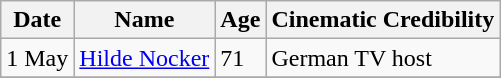<table class="wikitable">
<tr ">
<th>Date</th>
<th>Name</th>
<th>Age</th>
<th>Cinematic Credibility</th>
</tr>
<tr>
<td>1 May</td>
<td><a href='#'>Hilde Nocker</a></td>
<td>71</td>
<td>German TV host</td>
</tr>
<tr>
</tr>
</table>
